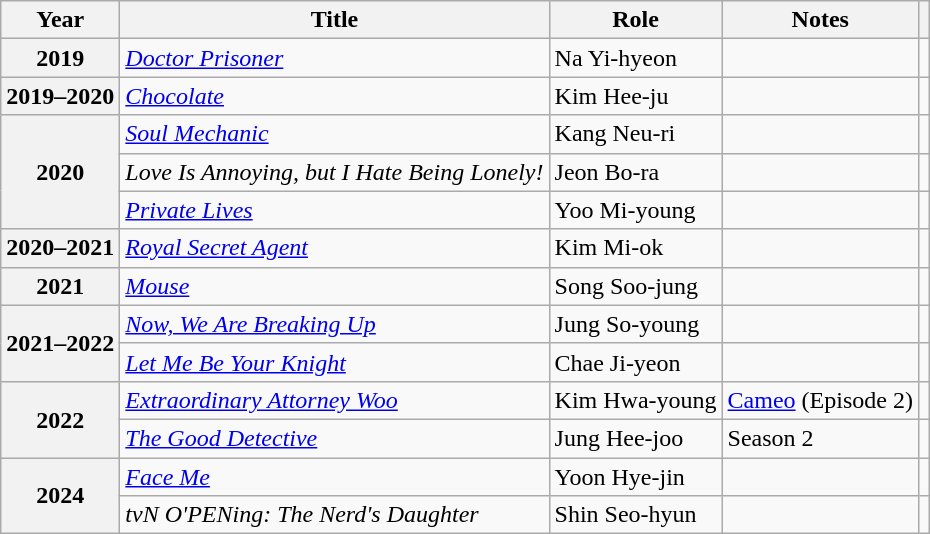<table class="wikitable plainrowheaders sortable">
<tr>
<th scope="col">Year</th>
<th scope="col">Title</th>
<th scope="col">Role</th>
<th scope="col">Notes</th>
<th scope="col" class="unsortable"></th>
</tr>
<tr>
<th scope="row" rowspan="1">2019</th>
<td><em><a href='#'>Doctor Prisoner</a></em></td>
<td>Na Yi-hyeon</td>
<td></td>
<td style="text-align:center"></td>
</tr>
<tr>
<th scope="row">2019–2020</th>
<td><em><a href='#'>Chocolate</a></em></td>
<td>Kim Hee-ju</td>
<td></td>
<td style="text-align:center"></td>
</tr>
<tr>
<th scope="row" rowspan="3">2020</th>
<td><em><a href='#'>Soul Mechanic</a></em></td>
<td>Kang Neu-ri</td>
<td></td>
<td style="text-align:center"></td>
</tr>
<tr>
<td><em>Love Is Annoying, but I Hate Being Lonely! </em></td>
<td>Jeon Bo-ra</td>
<td></td>
<td style="text-align:center"></td>
</tr>
<tr>
<td><em><a href='#'>Private Lives</a></em></td>
<td>Yoo Mi-young</td>
<td></td>
<td style="text-align:center"></td>
</tr>
<tr>
<th scope="row">2020–2021</th>
<td><em><a href='#'>Royal Secret Agent</a></em></td>
<td>Kim Mi-ok</td>
<td></td>
<td style="text-align:center"></td>
</tr>
<tr>
<th scope="row">2021</th>
<td><em><a href='#'>Mouse</a></em></td>
<td>Song Soo-jung</td>
<td></td>
<td style="text-align:center"></td>
</tr>
<tr>
<th scope="row" rowspan="2">2021–2022</th>
<td><em><a href='#'>Now, We Are Breaking Up</a></em></td>
<td>Jung So-young</td>
<td></td>
<td style="text-align:center"></td>
</tr>
<tr>
<td><em><a href='#'>Let Me Be Your Knight</a></em></td>
<td>Chae Ji-yeon</td>
<td></td>
<td style="text-align:center"></td>
</tr>
<tr>
<th scope="row" rowspan="2">2022</th>
<td><em><a href='#'>Extraordinary Attorney Woo</a></em></td>
<td>Kim Hwa-young</td>
<td><a href='#'>Cameo</a> (Episode 2)</td>
<td style="text-align:center"></td>
</tr>
<tr>
<td><em><a href='#'>The Good Detective</a></em></td>
<td>Jung Hee-joo</td>
<td>Season 2</td>
<td style="text-align:center"></td>
</tr>
<tr>
<th scope="row" rowspan="2">2024</th>
<td><em><a href='#'>Face Me</a></em></td>
<td>Yoon Hye-jin</td>
<td></td>
<td style="text-align:center"></td>
</tr>
<tr>
<td><em>tvN O'PENing: The Nerd's Daughter</em></td>
<td>Shin Seo-hyun</td>
<td></td>
<td style="text-align:center"></td>
</tr>
</table>
